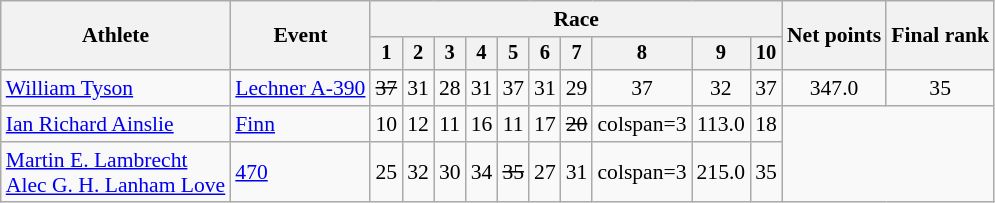<table class="wikitable" style="font-size:90%">
<tr>
<th rowspan="2">Athlete</th>
<th rowspan="2">Event</th>
<th colspan=10>Race</th>
<th rowspan=2>Net points</th>
<th rowspan=2>Final rank</th>
</tr>
<tr style="font-size:95%">
<th>1</th>
<th>2</th>
<th>3</th>
<th>4</th>
<th>5</th>
<th>6</th>
<th>7</th>
<th>8</th>
<th>9</th>
<th>10</th>
</tr>
<tr align=center>
<td align=left><a href='#'>William Tyson</a></td>
<td align=left><a href='#'>Lechner A-390</a></td>
<td><s>37</s></td>
<td>31</td>
<td>28</td>
<td>31</td>
<td>37</td>
<td>31</td>
<td>29</td>
<td>37</td>
<td>32</td>
<td>37</td>
<td>347.0</td>
<td>35</td>
</tr>
<tr align=center>
<td align=left><a href='#'>Ian Richard Ainslie</a></td>
<td align=left><a href='#'>Finn</a></td>
<td>10</td>
<td>12</td>
<td>11</td>
<td>16</td>
<td>11</td>
<td>17</td>
<td><s>20</s></td>
<td>colspan=3 </td>
<td>113.0</td>
<td>18</td>
</tr>
<tr align=center>
<td align=left><a href='#'>Martin E. Lambrecht</a><br><a href='#'>Alec G. H. Lanham Love</a></td>
<td align=left><a href='#'>470</a></td>
<td>25</td>
<td>32</td>
<td>30</td>
<td>34</td>
<td><s>35</s></td>
<td>27</td>
<td>31</td>
<td>colspan=3 </td>
<td>215.0</td>
<td>35</td>
</tr>
</table>
